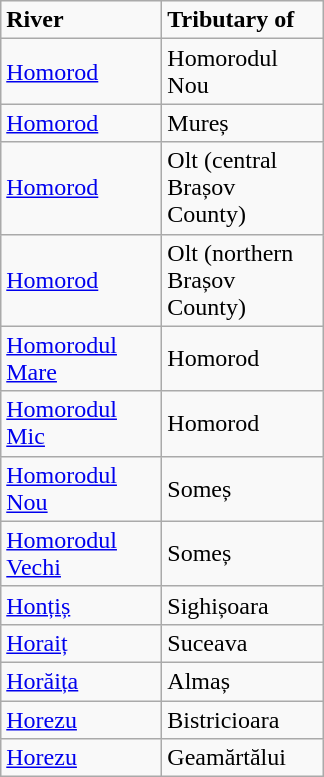<table class="wikitable">
<tr>
<td width="100pt"><strong>River</strong></td>
<td width="100pt"><strong>Tributary of</strong></td>
</tr>
<tr>
<td><a href='#'>Homorod</a></td>
<td>Homorodul Nou</td>
</tr>
<tr>
<td><a href='#'>Homorod</a></td>
<td>Mureș</td>
</tr>
<tr>
<td><a href='#'>Homorod</a></td>
<td>Olt (central Brașov County)</td>
</tr>
<tr>
<td><a href='#'>Homorod</a></td>
<td>Olt (northern Brașov County)</td>
</tr>
<tr>
<td><a href='#'>Homorodul Mare</a></td>
<td>Homorod</td>
</tr>
<tr>
<td><a href='#'>Homorodul Mic</a></td>
<td>Homorod</td>
</tr>
<tr>
<td><a href='#'>Homorodul Nou</a></td>
<td>Someș</td>
</tr>
<tr>
<td><a href='#'>Homorodul Vechi</a></td>
<td>Someș</td>
</tr>
<tr>
<td><a href='#'>Honțiș</a></td>
<td>Sighișoara</td>
</tr>
<tr>
<td><a href='#'>Horaiț</a></td>
<td>Suceava</td>
</tr>
<tr>
<td><a href='#'>Horăița</a></td>
<td>Almaș</td>
</tr>
<tr>
<td><a href='#'>Horezu</a></td>
<td>Bistricioara</td>
</tr>
<tr>
<td><a href='#'>Horezu</a></td>
<td>Geamărtălui</td>
</tr>
</table>
